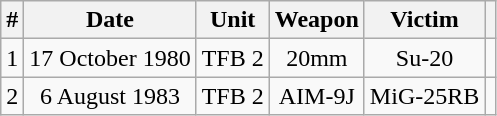<table style="text-align:center; margin-left:2em;"  class="wikitable">
<tr>
<th>#</th>
<th>Date</th>
<th>Unit</th>
<th>Weapon</th>
<th>Victim</th>
<th></th>
</tr>
<tr>
<td>1</td>
<td>17 October 1980</td>
<td>TFB 2</td>
<td>20mm</td>
<td>Su-20</td>
<td></td>
</tr>
<tr>
<td>2</td>
<td>6 August 1983</td>
<td>TFB 2</td>
<td>AIM-9J</td>
<td>MiG-25RB</td>
<td></td>
</tr>
</table>
